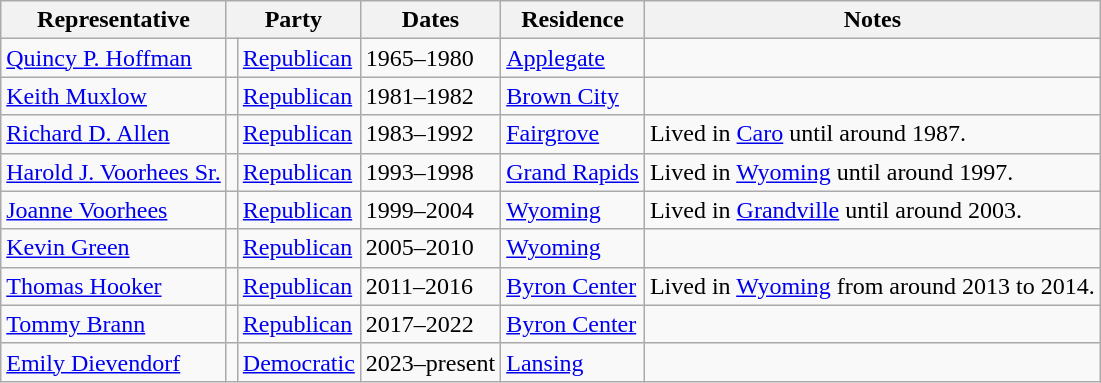<table class=wikitable>
<tr valign=bottom>
<th>Representative</th>
<th colspan="2">Party</th>
<th>Dates</th>
<th>Residence</th>
<th>Notes</th>
</tr>
<tr>
<td><a href='#'>Quincy P. Hoffman</a></td>
<td bgcolor=></td>
<td><a href='#'>Republican</a></td>
<td>1965–1980</td>
<td><a href='#'>Applegate</a></td>
<td></td>
</tr>
<tr>
<td><a href='#'>Keith Muxlow</a></td>
<td bgcolor=></td>
<td><a href='#'>Republican</a></td>
<td>1981–1982</td>
<td><a href='#'>Brown City</a></td>
<td></td>
</tr>
<tr>
<td><a href='#'>Richard D. Allen</a></td>
<td bgcolor=></td>
<td><a href='#'>Republican</a></td>
<td>1983–1992</td>
<td><a href='#'>Fairgrove</a></td>
<td>Lived in <a href='#'>Caro</a> until around 1987.</td>
</tr>
<tr>
<td><a href='#'>Harold J. Voorhees Sr.</a></td>
<td bgcolor=></td>
<td><a href='#'>Republican</a></td>
<td>1993–1998</td>
<td><a href='#'>Grand Rapids</a></td>
<td>Lived in <a href='#'>Wyoming</a> until around 1997.</td>
</tr>
<tr>
<td><a href='#'>Joanne Voorhees</a></td>
<td bgcolor=></td>
<td><a href='#'>Republican</a></td>
<td>1999–2004</td>
<td><a href='#'>Wyoming</a></td>
<td>Lived in <a href='#'>Grandville</a> until around 2003.</td>
</tr>
<tr>
<td><a href='#'>Kevin Green</a></td>
<td bgcolor=></td>
<td><a href='#'>Republican</a></td>
<td>2005–2010</td>
<td><a href='#'>Wyoming</a></td>
<td></td>
</tr>
<tr>
<td><a href='#'>Thomas Hooker</a></td>
<td bgcolor=></td>
<td><a href='#'>Republican</a></td>
<td>2011–2016</td>
<td><a href='#'>Byron Center</a></td>
<td>Lived in <a href='#'>Wyoming</a> from around 2013 to 2014.</td>
</tr>
<tr>
<td><a href='#'>Tommy Brann</a></td>
<td bgcolor=></td>
<td><a href='#'>Republican</a></td>
<td>2017–2022</td>
<td><a href='#'>Byron Center</a></td>
<td></td>
</tr>
<tr>
<td><a href='#'>Emily Dievendorf</a></td>
<td bgcolor=></td>
<td><a href='#'>Democratic</a></td>
<td>2023–present</td>
<td><a href='#'>Lansing</a></td>
<td></td>
</tr>
</table>
